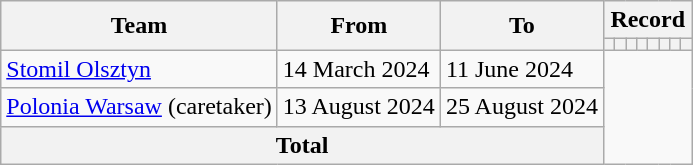<table class="wikitable" style="text-align: center;">
<tr>
<th rowspan="2">Team</th>
<th rowspan="2">From</th>
<th rowspan="2">To</th>
<th colspan="8">Record</th>
</tr>
<tr>
<th></th>
<th></th>
<th></th>
<th></th>
<th></th>
<th></th>
<th></th>
<th></th>
</tr>
<tr>
<td align=left><a href='#'>Stomil Olsztyn</a></td>
<td align=left>14 March 2024</td>
<td align=left>11 June 2024<br></td>
</tr>
<tr>
<td align=left><a href='#'>Polonia Warsaw</a> (caretaker)</td>
<td align=left>13 August 2024</td>
<td align=left>25 August 2024<br></td>
</tr>
<tr>
<th colspan="3">Total<br></th>
</tr>
</table>
